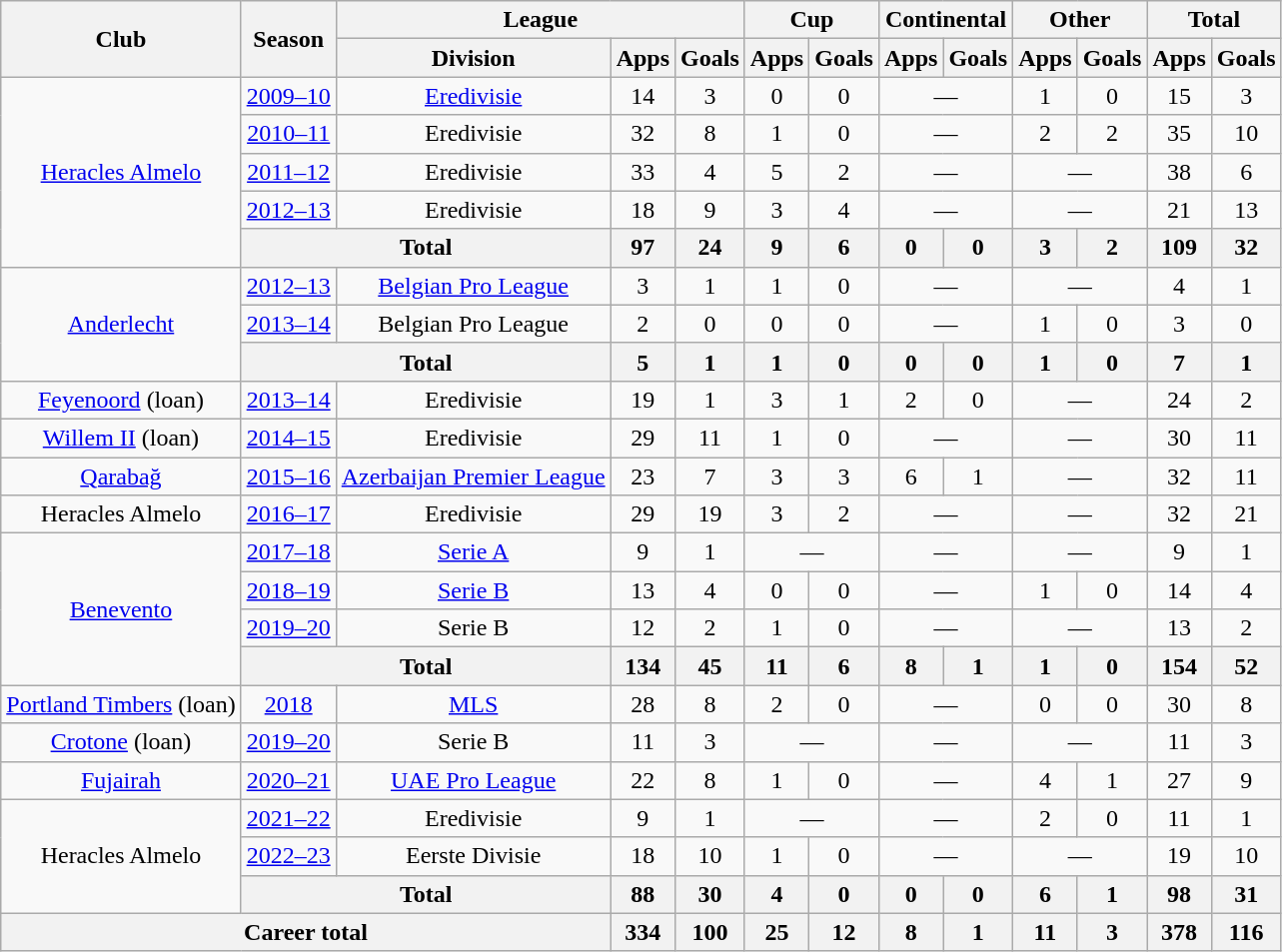<table class="wikitable" style="text-align:center">
<tr>
<th rowspan="2">Club</th>
<th rowspan="2">Season</th>
<th colspan="3">League</th>
<th colspan="2">Cup</th>
<th colspan="2">Continental</th>
<th colspan="2">Other</th>
<th colspan="2">Total</th>
</tr>
<tr>
<th>Division</th>
<th>Apps</th>
<th>Goals</th>
<th>Apps</th>
<th>Goals</th>
<th>Apps</th>
<th>Goals</th>
<th>Apps</th>
<th>Goals</th>
<th>Apps</th>
<th>Goals</th>
</tr>
<tr>
<td rowspan="5"><a href='#'>Heracles Almelo</a></td>
<td><a href='#'>2009–10</a></td>
<td><a href='#'>Eredivisie</a></td>
<td>14</td>
<td>3</td>
<td>0</td>
<td>0</td>
<td colspan="2">—</td>
<td>1</td>
<td>0</td>
<td>15</td>
<td>3</td>
</tr>
<tr>
<td><a href='#'>2010–11</a></td>
<td>Eredivisie</td>
<td>32</td>
<td>8</td>
<td>1</td>
<td>0</td>
<td colspan="2">—</td>
<td>2</td>
<td>2</td>
<td>35</td>
<td>10</td>
</tr>
<tr>
<td><a href='#'>2011–12</a></td>
<td>Eredivisie</td>
<td>33</td>
<td>4</td>
<td>5</td>
<td>2</td>
<td colspan="2">—</td>
<td colspan="2">—</td>
<td>38</td>
<td>6</td>
</tr>
<tr>
<td><a href='#'>2012–13</a></td>
<td>Eredivisie</td>
<td>18</td>
<td>9</td>
<td>3</td>
<td>4</td>
<td colspan="2">—</td>
<td colspan="2">—</td>
<td>21</td>
<td>13</td>
</tr>
<tr>
<th colspan="2">Total</th>
<th>97</th>
<th>24</th>
<th>9</th>
<th>6</th>
<th>0</th>
<th>0</th>
<th>3</th>
<th>2</th>
<th>109</th>
<th>32</th>
</tr>
<tr>
<td rowspan="3"><a href='#'>Anderlecht</a></td>
<td><a href='#'>2012–13</a></td>
<td><a href='#'>Belgian Pro League</a></td>
<td>3</td>
<td>1</td>
<td>1</td>
<td>0</td>
<td colspan="2">—</td>
<td colspan="2">—</td>
<td>4</td>
<td>1</td>
</tr>
<tr>
<td><a href='#'>2013–14</a></td>
<td>Belgian Pro League</td>
<td>2</td>
<td>0</td>
<td>0</td>
<td>0</td>
<td colspan="2">—</td>
<td>1</td>
<td>0</td>
<td>3</td>
<td>0</td>
</tr>
<tr>
<th colspan="2">Total</th>
<th>5</th>
<th>1</th>
<th>1</th>
<th>0</th>
<th>0</th>
<th>0</th>
<th>1</th>
<th>0</th>
<th>7</th>
<th>1</th>
</tr>
<tr>
<td><a href='#'>Feyenoord</a> (loan)</td>
<td><a href='#'>2013–14</a></td>
<td>Eredivisie</td>
<td>19</td>
<td>1</td>
<td>3</td>
<td>1</td>
<td>2</td>
<td>0</td>
<td colspan="2">—</td>
<td>24</td>
<td>2</td>
</tr>
<tr>
<td><a href='#'>Willem II</a> (loan)</td>
<td><a href='#'>2014–15</a></td>
<td>Eredivisie</td>
<td>29</td>
<td>11</td>
<td>1</td>
<td>0</td>
<td colspan="2">—</td>
<td colspan="2">—</td>
<td>30</td>
<td>11</td>
</tr>
<tr>
<td><a href='#'>Qarabağ</a></td>
<td><a href='#'>2015–16</a></td>
<td><a href='#'>Azerbaijan Premier League</a></td>
<td>23</td>
<td>7</td>
<td>3</td>
<td>3</td>
<td>6</td>
<td>1</td>
<td colspan="2">—</td>
<td>32</td>
<td>11</td>
</tr>
<tr>
<td>Heracles Almelo</td>
<td><a href='#'>2016–17</a></td>
<td>Eredivisie</td>
<td>29</td>
<td>19</td>
<td>3</td>
<td>2</td>
<td colspan="2">—</td>
<td colspan="2">—</td>
<td>32</td>
<td>21</td>
</tr>
<tr>
<td rowspan="4"><a href='#'>Benevento</a></td>
<td><a href='#'>2017–18</a></td>
<td><a href='#'>Serie A</a></td>
<td>9</td>
<td>1</td>
<td colspan="2">—</td>
<td colspan="2">—</td>
<td colspan="2">—</td>
<td>9</td>
<td>1</td>
</tr>
<tr>
<td><a href='#'>2018–19</a></td>
<td><a href='#'>Serie B</a></td>
<td>13</td>
<td>4</td>
<td>0</td>
<td>0</td>
<td colspan="2">—</td>
<td>1</td>
<td>0</td>
<td>14</td>
<td>4</td>
</tr>
<tr>
<td><a href='#'>2019–20</a></td>
<td>Serie B</td>
<td>12</td>
<td>2</td>
<td>1</td>
<td>0</td>
<td colspan="2">—</td>
<td colspan="2">—</td>
<td>13</td>
<td>2</td>
</tr>
<tr>
<th colspan="2">Total</th>
<th>134</th>
<th>45</th>
<th>11</th>
<th>6</th>
<th>8</th>
<th>1</th>
<th>1</th>
<th>0</th>
<th>154</th>
<th>52</th>
</tr>
<tr>
<td><a href='#'>Portland Timbers</a> (loan)</td>
<td><a href='#'>2018</a></td>
<td><a href='#'>MLS</a></td>
<td>28</td>
<td>8</td>
<td>2</td>
<td>0</td>
<td colspan="2">—</td>
<td>0</td>
<td>0</td>
<td>30</td>
<td>8</td>
</tr>
<tr>
<td><a href='#'>Crotone</a> (loan)</td>
<td><a href='#'>2019–20</a></td>
<td>Serie B</td>
<td>11</td>
<td>3</td>
<td colspan="2">—</td>
<td colspan="2">—</td>
<td colspan="2">—</td>
<td>11</td>
<td>3</td>
</tr>
<tr>
<td><a href='#'>Fujairah</a></td>
<td><a href='#'>2020–21</a></td>
<td><a href='#'>UAE Pro League</a></td>
<td>22</td>
<td>8</td>
<td>1</td>
<td>0</td>
<td colspan="2">—</td>
<td>4</td>
<td>1</td>
<td>27</td>
<td>9</td>
</tr>
<tr>
<td rowspan="3">Heracles Almelo</td>
<td><a href='#'>2021–22</a></td>
<td>Eredivisie</td>
<td>9</td>
<td>1</td>
<td colspan="2">—</td>
<td colspan="2">—</td>
<td>2</td>
<td>0</td>
<td>11</td>
<td>1</td>
</tr>
<tr>
<td><a href='#'>2022–23</a></td>
<td>Eerste Divisie</td>
<td>18</td>
<td>10</td>
<td>1</td>
<td>0</td>
<td colspan="2">—</td>
<td colspan="2">—</td>
<td>19</td>
<td>10</td>
</tr>
<tr>
<th colspan="2">Total</th>
<th>88</th>
<th>30</th>
<th>4</th>
<th>0</th>
<th>0</th>
<th>0</th>
<th>6</th>
<th>1</th>
<th>98</th>
<th>31</th>
</tr>
<tr>
<th colspan="3">Career total</th>
<th>334</th>
<th>100</th>
<th>25</th>
<th>12</th>
<th>8</th>
<th>1</th>
<th>11</th>
<th>3</th>
<th>378</th>
<th>116</th>
</tr>
</table>
